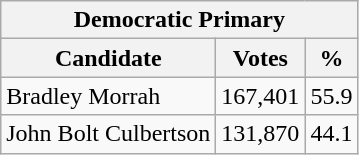<table class=wikitable>
<tr>
<th colspan=3>Democratic Primary</th>
</tr>
<tr>
<th>Candidate</th>
<th>Votes</th>
<th>%</th>
</tr>
<tr>
<td>Bradley Morrah</td>
<td style="text-align:right">167,401</td>
<td style="text-align:right">55.9</td>
</tr>
<tr>
<td>John Bolt Culbertson</td>
<td style="text-align:right">131,870</td>
<td style="text-align:right">44.1</td>
</tr>
</table>
